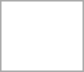<table style="text-align: center; border: 1px solid darkgray;">
<tr>
<td></td>
<td></td>
<td></td>
<td>        </td>
<td></td>
</tr>
<tr>
<td></td>
<td></td>
<td></td>
<td>        </td>
<td></td>
</tr>
</table>
